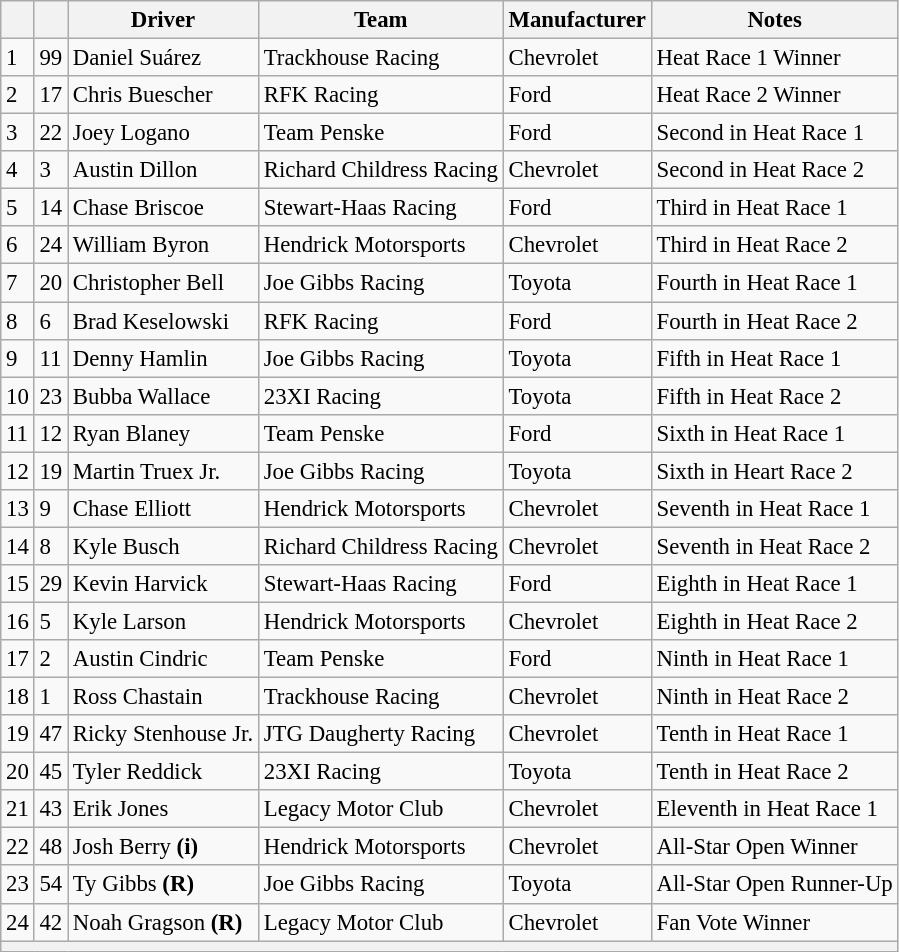<table class="wikitable" style="font-size:95%">
<tr>
<th scope="col"></th>
<th scope="col"></th>
<th scope="col">Driver</th>
<th scope="col">Team</th>
<th scope="col">Manufacturer</th>
<th scope="col">Notes</th>
</tr>
<tr>
<td>1</td>
<td>99</td>
<td>Daniel Suárez</td>
<td>Trackhouse Racing</td>
<td>Chevrolet</td>
<td>Heat Race 1 Winner</td>
</tr>
<tr>
<td>2</td>
<td>17</td>
<td>Chris Buescher</td>
<td>RFK Racing</td>
<td>Ford</td>
<td>Heat Race 2 Winner</td>
</tr>
<tr>
<td>3</td>
<td>22</td>
<td>Joey Logano</td>
<td>Team Penske</td>
<td>Ford</td>
<td>Second in Heat Race 1</td>
</tr>
<tr>
<td>4</td>
<td>3</td>
<td>Austin Dillon</td>
<td>Richard Childress Racing</td>
<td>Chevrolet</td>
<td>Second in Heat Race 2</td>
</tr>
<tr>
<td>5</td>
<td>14</td>
<td>Chase Briscoe</td>
<td>Stewart-Haas Racing</td>
<td>Ford</td>
<td>Third in Heat Race 1</td>
</tr>
<tr>
<td>6</td>
<td>24</td>
<td>William Byron</td>
<td>Hendrick Motorsports</td>
<td>Chevrolet</td>
<td>Third in Heat Race 2</td>
</tr>
<tr>
<td>7</td>
<td>20</td>
<td>Christopher Bell</td>
<td>Joe Gibbs Racing</td>
<td>Toyota</td>
<td>Fourth in Heat Race 1</td>
</tr>
<tr>
<td>8</td>
<td>6</td>
<td>Brad Keselowski</td>
<td>RFK Racing</td>
<td>Ford</td>
<td>Fourth in Heat Race 2</td>
</tr>
<tr>
<td>9</td>
<td>11</td>
<td>Denny Hamlin</td>
<td>Joe Gibbs Racing</td>
<td>Toyota</td>
<td>Fifth in Heat Race 1</td>
</tr>
<tr>
<td>10</td>
<td>23</td>
<td>Bubba Wallace</td>
<td>23XI Racing</td>
<td>Toyota</td>
<td>Fifth in Heat Race 2</td>
</tr>
<tr>
<td>11</td>
<td>12</td>
<td>Ryan Blaney</td>
<td>Team Penske</td>
<td>Ford</td>
<td>Sixth in Heat Race 1</td>
</tr>
<tr>
<td>12</td>
<td>19</td>
<td>Martin Truex Jr.</td>
<td>Joe Gibbs Racing</td>
<td>Toyota</td>
<td>Sixth in Heart Race 2</td>
</tr>
<tr>
<td>13</td>
<td>9</td>
<td>Chase Elliott</td>
<td>Hendrick Motorsports</td>
<td>Chevrolet</td>
<td>Seventh in Heat Race 1</td>
</tr>
<tr>
<td>14</td>
<td>8</td>
<td>Kyle Busch</td>
<td>Richard Childress Racing</td>
<td>Chevrolet</td>
<td>Seventh in Heat Race 2</td>
</tr>
<tr>
<td>15</td>
<td>29</td>
<td>Kevin Harvick</td>
<td>Stewart-Haas Racing</td>
<td>Ford</td>
<td>Eighth in Heat Race 1</td>
</tr>
<tr>
<td>16</td>
<td>5</td>
<td>Kyle Larson</td>
<td>Hendrick Motorsports</td>
<td>Chevrolet</td>
<td>Eighth in Heat Race 2</td>
</tr>
<tr>
<td>17</td>
<td>2</td>
<td>Austin Cindric</td>
<td>Team Penske</td>
<td>Ford</td>
<td>Ninth in Heat Race 1</td>
</tr>
<tr>
<td>18</td>
<td>1</td>
<td>Ross Chastain</td>
<td>Trackhouse Racing</td>
<td>Chevrolet</td>
<td>Ninth in Heat Race 2</td>
</tr>
<tr>
<td>19</td>
<td>47</td>
<td>Ricky Stenhouse Jr.</td>
<td>JTG Daugherty Racing</td>
<td>Chevrolet</td>
<td>Tenth in Heat Race 1</td>
</tr>
<tr>
<td>20</td>
<td>45</td>
<td>Tyler Reddick</td>
<td>23XI Racing</td>
<td>Toyota</td>
<td>Tenth in Heat Race 2</td>
</tr>
<tr>
<td>21</td>
<td>43</td>
<td>Erik Jones</td>
<td>Legacy Motor Club</td>
<td>Chevrolet</td>
<td>Eleventh in Heat Race 1</td>
</tr>
<tr>
<td>22</td>
<td>48</td>
<td>Josh Berry <strong>(i)</strong></td>
<td>Hendrick Motorsports</td>
<td>Chevrolet</td>
<td>All-Star Open Winner</td>
</tr>
<tr>
<td>23</td>
<td>54</td>
<td>Ty Gibbs <strong>(R)</strong></td>
<td>Joe Gibbs Racing</td>
<td>Toyota</td>
<td>All-Star Open Runner-Up</td>
</tr>
<tr>
<td>24</td>
<td>42</td>
<td>Noah Gragson <strong>(R)</strong></td>
<td>Legacy Motor Club</td>
<td>Chevrolet</td>
<td>Fan Vote Winner</td>
</tr>
<tr>
<th colspan="7"></th>
</tr>
</table>
